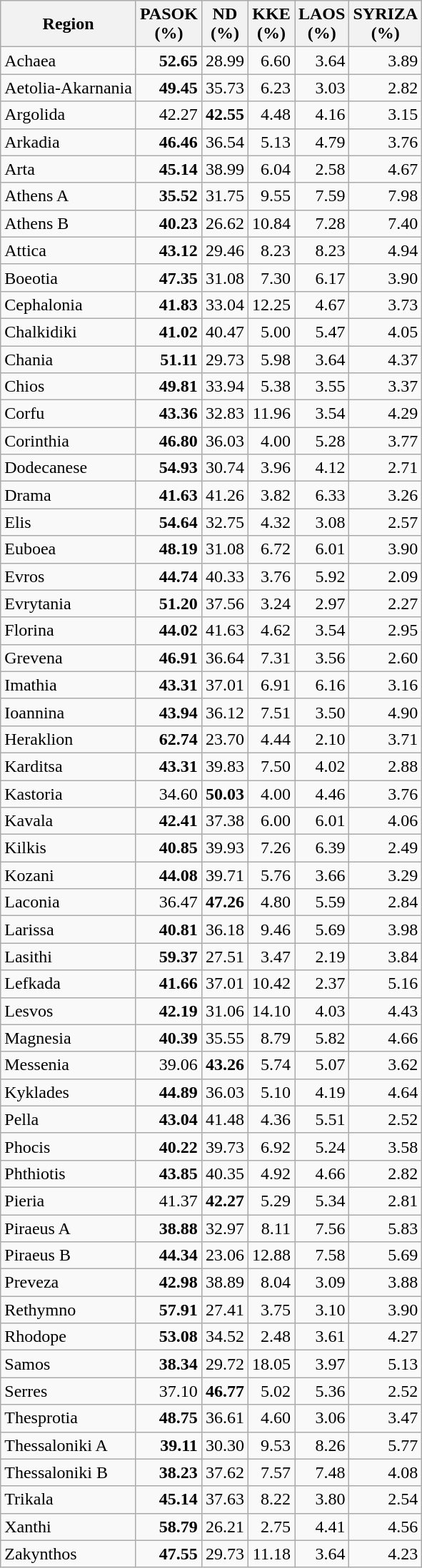<table class=wikitable style=text-align:right>
<tr>
<th>Region</th>
<th>PASOK<br>(%)</th>
<th>ND<br>(%)</th>
<th>KKE<br>(%)</th>
<th>LAOS<br>(%)</th>
<th>SYRIZA<br>(%)</th>
</tr>
<tr>
<td align=left>Achaea</td>
<td><strong>52.65</strong></td>
<td>28.99</td>
<td>6.60</td>
<td>3.64</td>
<td>3.89</td>
</tr>
<tr>
<td align=left>Aetolia-Akarnania</td>
<td><strong>49.45</strong></td>
<td>35.73</td>
<td>6.23</td>
<td>3.03</td>
<td>2.82</td>
</tr>
<tr>
<td align=left>Argolida</td>
<td>42.27</td>
<td><strong>42.55</strong></td>
<td>4.48</td>
<td>4.16</td>
<td>3.15</td>
</tr>
<tr>
<td align=left>Arkadia</td>
<td><strong>46.46</strong></td>
<td>36.54</td>
<td>5.13</td>
<td>4.79</td>
<td>3.76</td>
</tr>
<tr>
<td align=left>Arta</td>
<td><strong>45.14</strong></td>
<td>38.99</td>
<td>6.04</td>
<td>2.58</td>
<td>4.67</td>
</tr>
<tr>
<td align=left>Athens A</td>
<td><strong>35.52</strong></td>
<td>31.75</td>
<td>9.55</td>
<td>7.59</td>
<td>7.98</td>
</tr>
<tr>
<td align=left>Athens B</td>
<td><strong>40.23</strong></td>
<td>26.62</td>
<td>10.84</td>
<td>7.28</td>
<td>7.40</td>
</tr>
<tr>
<td align=left>Attica</td>
<td><strong>43.12</strong></td>
<td>29.46</td>
<td>8.23</td>
<td>8.23</td>
<td>4.94</td>
</tr>
<tr>
<td align=left>Boeotia</td>
<td><strong>47.35</strong></td>
<td>31.08</td>
<td>7.30</td>
<td>6.17</td>
<td>3.90</td>
</tr>
<tr>
<td align=left>Cephalonia</td>
<td><strong>41.83</strong></td>
<td>33.04</td>
<td>12.25</td>
<td>4.67</td>
<td>3.73</td>
</tr>
<tr>
<td align=left>Chalkidiki</td>
<td><strong>41.02</strong></td>
<td>40.47</td>
<td>5.00</td>
<td>5.47</td>
<td>4.05</td>
</tr>
<tr>
<td align=left>Chania</td>
<td><strong>51.11</strong></td>
<td>29.73</td>
<td>5.98</td>
<td>3.64</td>
<td>4.37</td>
</tr>
<tr>
<td align=left>Chios</td>
<td><strong>49.81</strong></td>
<td>33.94</td>
<td>5.38</td>
<td>3.55</td>
<td>3.37</td>
</tr>
<tr>
<td align=left>Corfu</td>
<td><strong>43.36</strong></td>
<td>32.83</td>
<td>11.96</td>
<td>3.54</td>
<td>4.29</td>
</tr>
<tr>
<td align=left>Corinthia</td>
<td><strong>46.80</strong></td>
<td>36.03</td>
<td>4.00</td>
<td>5.28</td>
<td>3.77</td>
</tr>
<tr>
<td align=left>Dodecanese</td>
<td><strong>54.93</strong></td>
<td>30.74</td>
<td>3.96</td>
<td>4.12</td>
<td>2.71</td>
</tr>
<tr>
<td align=left>Drama</td>
<td><strong>41.63</strong></td>
<td>41.26</td>
<td>3.82</td>
<td>6.33</td>
<td>3.26</td>
</tr>
<tr>
<td align=left>Elis</td>
<td><strong>54.64</strong></td>
<td>32.75</td>
<td>4.32</td>
<td>3.08</td>
<td>2.57</td>
</tr>
<tr>
<td align=left>Euboea</td>
<td><strong>48.19</strong></td>
<td>31.08</td>
<td>6.72</td>
<td>6.01</td>
<td>3.90</td>
</tr>
<tr>
<td align=left>Evros</td>
<td><strong>44.74</strong></td>
<td>40.33</td>
<td>3.76</td>
<td>5.92</td>
<td>2.09</td>
</tr>
<tr>
<td align=left>Evrytania</td>
<td><strong>51.20</strong></td>
<td>37.56</td>
<td>3.24</td>
<td>2.97</td>
<td>2.27</td>
</tr>
<tr>
<td align=left>Florina</td>
<td><strong>44.02</strong></td>
<td>41.63</td>
<td>4.62</td>
<td>3.54</td>
<td>2.95</td>
</tr>
<tr>
<td align=left>Grevena</td>
<td><strong>46.91</strong></td>
<td>36.64</td>
<td>7.31</td>
<td>3.56</td>
<td>2.60</td>
</tr>
<tr>
<td align=left>Imathia</td>
<td><strong>43.31</strong></td>
<td>37.01</td>
<td>6.91</td>
<td>6.16</td>
<td>3.16</td>
</tr>
<tr>
<td align=left>Ioannina</td>
<td><strong>43.94</strong></td>
<td>36.12</td>
<td>7.51</td>
<td>3.50</td>
<td>4.90</td>
</tr>
<tr>
<td align=left>Heraklion</td>
<td><strong>62.74</strong></td>
<td>23.70</td>
<td>4.44</td>
<td>2.10</td>
<td>3.71</td>
</tr>
<tr>
<td align=left>Karditsa</td>
<td><strong>43.31</strong></td>
<td>39.83</td>
<td>7.50</td>
<td>4.02</td>
<td>2.88</td>
</tr>
<tr>
<td align=left>Kastoria</td>
<td>34.60</td>
<td><strong>50.03</strong></td>
<td>4.00</td>
<td>4.46</td>
<td>3.76</td>
</tr>
<tr>
<td align=left>Kavala</td>
<td><strong>42.41</strong></td>
<td>37.38</td>
<td>6.00</td>
<td>6.01</td>
<td>4.06</td>
</tr>
<tr>
<td align=left>Kilkis</td>
<td><strong>40.85</strong></td>
<td>39.93</td>
<td>7.26</td>
<td>6.39</td>
<td>2.49</td>
</tr>
<tr>
<td align=left>Kozani</td>
<td><strong>44.08</strong></td>
<td>39.71</td>
<td>5.76</td>
<td>3.66</td>
<td>3.29</td>
</tr>
<tr>
<td align=left>Laconia</td>
<td>36.47</td>
<td><strong>47.26</strong></td>
<td>4.80</td>
<td>5.59</td>
<td>2.84</td>
</tr>
<tr>
<td align=left>Larissa</td>
<td><strong>40.81</strong></td>
<td>36.18</td>
<td>9.46</td>
<td>5.69</td>
<td>3.98</td>
</tr>
<tr>
<td align=left>Lasithi</td>
<td><strong>59.37</strong></td>
<td>27.51</td>
<td>3.47</td>
<td>2.19</td>
<td>3.84</td>
</tr>
<tr>
<td align=left>Lefkada</td>
<td><strong>41.66</strong></td>
<td>37.01</td>
<td>10.42</td>
<td>2.37</td>
<td>5.16</td>
</tr>
<tr>
<td align=left>Lesvos</td>
<td><strong>42.19</strong></td>
<td>31.06</td>
<td>14.10</td>
<td>4.03</td>
<td>4.43</td>
</tr>
<tr>
<td align=left>Magnesia</td>
<td><strong>40.39</strong></td>
<td>35.55</td>
<td>8.79</td>
<td>5.82</td>
<td>4.66</td>
</tr>
<tr>
<td align=left>Messenia</td>
<td>39.06</td>
<td><strong>43.26</strong></td>
<td>5.74</td>
<td>5.07</td>
<td>3.62</td>
</tr>
<tr>
<td align=left>Kyklades</td>
<td><strong>44.89</strong></td>
<td>36.03</td>
<td>5.10</td>
<td>4.19</td>
<td>4.64</td>
</tr>
<tr>
<td align=left>Pella</td>
<td><strong>43.04</strong></td>
<td>41.48</td>
<td>4.36</td>
<td>5.51</td>
<td>2.52</td>
</tr>
<tr>
<td align=left>Phocis</td>
<td><strong>40.22</strong></td>
<td>39.73</td>
<td>6.92</td>
<td>5.24</td>
<td>3.58</td>
</tr>
<tr>
<td align=left>Phthiotis</td>
<td><strong>43.85</strong></td>
<td>40.35</td>
<td>4.92</td>
<td>4.66</td>
<td>2.82</td>
</tr>
<tr>
<td align=left>Pieria</td>
<td>41.37</td>
<td><strong>42.27</strong></td>
<td>5.29</td>
<td>5.34</td>
<td>2.81</td>
</tr>
<tr>
<td align=left>Piraeus A</td>
<td><strong>38.88</strong></td>
<td>32.97</td>
<td>8.11</td>
<td>7.56</td>
<td>5.83</td>
</tr>
<tr>
<td align=left>Piraeus B</td>
<td><strong>44.34</strong></td>
<td>23.06</td>
<td>12.88</td>
<td>7.58</td>
<td>5.69</td>
</tr>
<tr>
<td align=left>Preveza</td>
<td><strong>42.98</strong></td>
<td>38.89</td>
<td>8.04</td>
<td>3.09</td>
<td>3.88</td>
</tr>
<tr>
<td align=left>Rethymno</td>
<td><strong>57.91</strong></td>
<td>27.41</td>
<td>3.75</td>
<td>3.10</td>
<td>3.90</td>
</tr>
<tr>
<td align=left>Rhodope</td>
<td><strong>53.08</strong></td>
<td>34.52</td>
<td>2.48</td>
<td>3.61</td>
<td>4.27</td>
</tr>
<tr>
<td align=left>Samos</td>
<td><strong>38.34</strong></td>
<td>29.72</td>
<td>18.05</td>
<td>3.97</td>
<td>5.13</td>
</tr>
<tr>
<td align=left>Serres</td>
<td>37.10</td>
<td><strong>46.77</strong></td>
<td>5.02</td>
<td>5.36</td>
<td>2.52</td>
</tr>
<tr>
<td align=left>Thesprotia</td>
<td><strong>48.75</strong></td>
<td>36.61</td>
<td>4.60</td>
<td>3.06</td>
<td>3.47</td>
</tr>
<tr>
<td align=left>Thessaloniki A</td>
<td><strong>39.11</strong></td>
<td>30.30</td>
<td>9.53</td>
<td>8.26</td>
<td>5.77</td>
</tr>
<tr>
<td align=left>Thessaloniki B</td>
<td><strong>38.23</strong></td>
<td>37.62</td>
<td>7.57</td>
<td>7.48</td>
<td>4.08</td>
</tr>
<tr>
<td align=left>Trikala</td>
<td><strong>45.14</strong></td>
<td>37.63</td>
<td>8.22</td>
<td>3.80</td>
<td>2.54</td>
</tr>
<tr>
<td align=left>Xanthi</td>
<td><strong>58.79</strong></td>
<td>26.21</td>
<td>2.75</td>
<td>4.41</td>
<td>4.56</td>
</tr>
<tr>
<td align=left>Zakynthos</td>
<td><strong>47.55</strong></td>
<td>29.73</td>
<td>11.18</td>
<td>3.64</td>
<td>4.23</td>
</tr>
</table>
